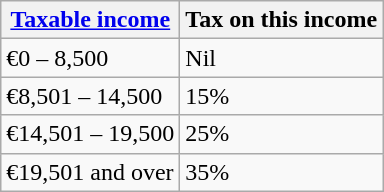<table class="wikitable">
<tr>
<th><a href='#'>Taxable income</a></th>
<th>Tax on this income</th>
</tr>
<tr>
<td>€0 – 8,500</td>
<td>Nil</td>
</tr>
<tr>
<td>€8,501 – 14,500</td>
<td>15%</td>
</tr>
<tr>
<td>€14,501 – 19,500</td>
<td>25%</td>
</tr>
<tr>
<td>€19,501 and over</td>
<td>35%</td>
</tr>
</table>
